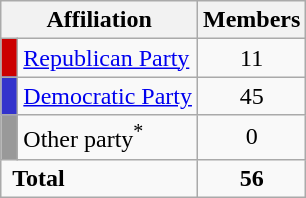<table class=wikitable>
<tr>
<th colspan=2 align=center valign=bottom>Affiliation</th>
<th valign=bottom>Members</th>
</tr>
<tr>
<td bgcolor="#CC0000"> </td>
<td><a href='#'>Republican Party</a></td>
<td align=center>11</td>
</tr>
<tr>
<td bgcolor="#3333CC"> </td>
<td><a href='#'>Democratic Party</a></td>
<td align=center>45</td>
</tr>
<tr>
<td bgcolor="#999999"> </td>
<td>Other party<sup>*</sup></td>
<td align=center>0</td>
</tr>
<tr>
<td colspan=2> <strong>Total</strong></td>
<td align=center><strong>56</strong></td>
</tr>
</table>
